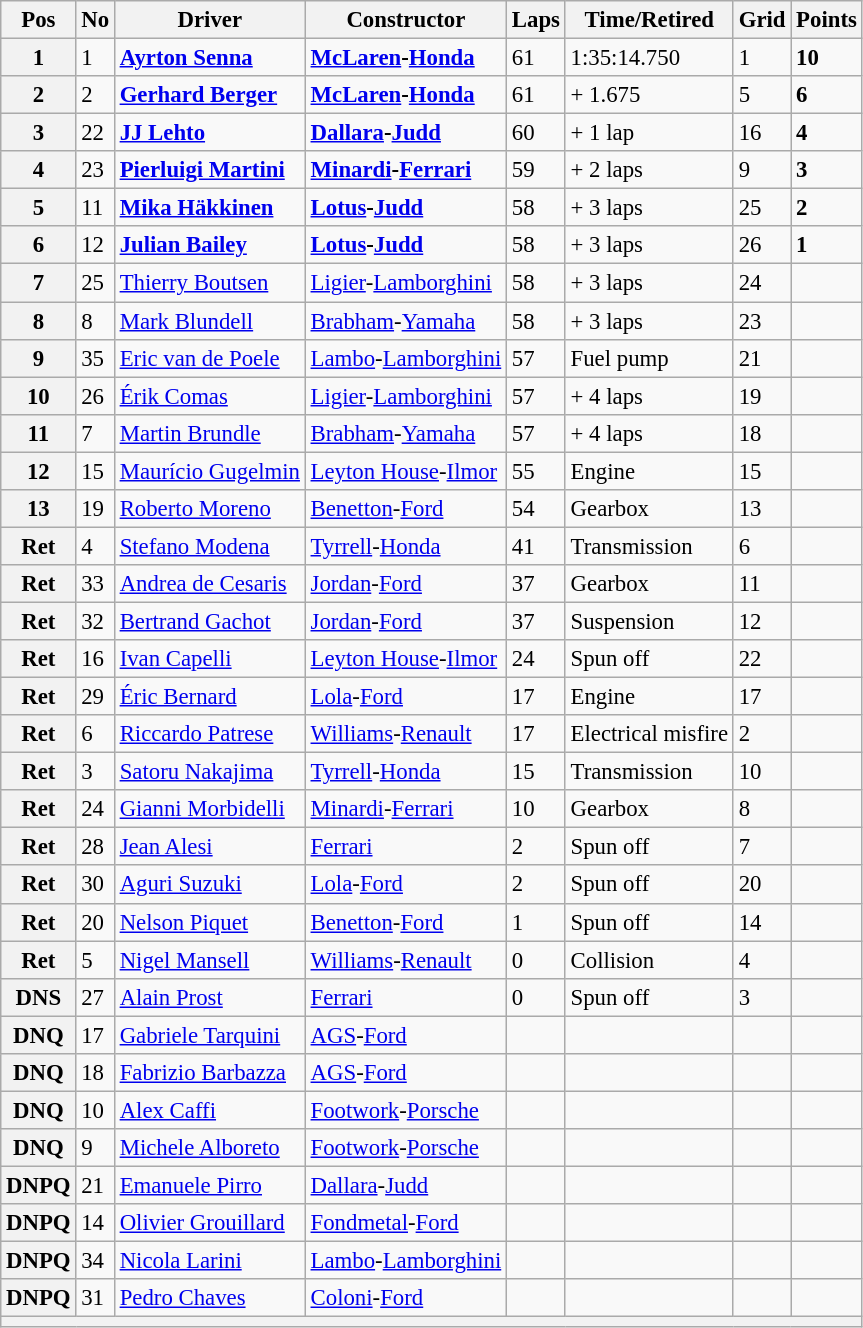<table class="wikitable" style="font-size: 95%;">
<tr>
<th>Pos</th>
<th>No</th>
<th>Driver</th>
<th>Constructor</th>
<th>Laps</th>
<th>Time/Retired</th>
<th>Grid</th>
<th>Points</th>
</tr>
<tr>
<th>1</th>
<td>1</td>
<td> <strong><a href='#'>Ayrton Senna</a></strong></td>
<td><strong><a href='#'>McLaren</a>-<a href='#'>Honda</a></strong></td>
<td>61</td>
<td>1:35:14.750</td>
<td>1</td>
<td><strong>10</strong></td>
</tr>
<tr>
<th>2</th>
<td>2</td>
<td> <strong><a href='#'>Gerhard Berger</a></strong></td>
<td><strong><a href='#'>McLaren</a>-<a href='#'>Honda</a></strong></td>
<td>61</td>
<td>+ 1.675</td>
<td>5</td>
<td><strong>6</strong></td>
</tr>
<tr>
<th>3</th>
<td>22</td>
<td> <strong><a href='#'>JJ Lehto</a></strong></td>
<td><strong><a href='#'>Dallara</a>-<a href='#'>Judd</a></strong></td>
<td>60</td>
<td>+ 1 lap</td>
<td>16</td>
<td><strong>4</strong></td>
</tr>
<tr>
<th>4</th>
<td>23</td>
<td> <strong><a href='#'>Pierluigi Martini</a></strong></td>
<td><strong><a href='#'>Minardi</a>-<a href='#'>Ferrari</a></strong></td>
<td>59</td>
<td>+ 2 laps</td>
<td>9</td>
<td><strong>3</strong></td>
</tr>
<tr>
<th>5</th>
<td>11</td>
<td> <strong><a href='#'>Mika Häkkinen</a></strong></td>
<td><strong><a href='#'>Lotus</a>-<a href='#'>Judd</a></strong></td>
<td>58</td>
<td>+ 3 laps</td>
<td>25</td>
<td><strong>2</strong></td>
</tr>
<tr>
<th>6</th>
<td>12</td>
<td> <strong><a href='#'>Julian Bailey</a></strong></td>
<td><strong><a href='#'>Lotus</a>-<a href='#'>Judd</a></strong></td>
<td>58</td>
<td>+ 3 laps</td>
<td>26</td>
<td><strong>1</strong></td>
</tr>
<tr>
<th>7</th>
<td>25</td>
<td> <a href='#'>Thierry Boutsen</a></td>
<td><a href='#'>Ligier</a>-<a href='#'>Lamborghini</a></td>
<td>58</td>
<td>+ 3 laps</td>
<td>24</td>
<td></td>
</tr>
<tr>
<th>8</th>
<td>8</td>
<td> <a href='#'>Mark Blundell</a></td>
<td><a href='#'>Brabham</a>-<a href='#'>Yamaha</a></td>
<td>58</td>
<td>+ 3 laps</td>
<td>23</td>
<td></td>
</tr>
<tr>
<th>9</th>
<td>35</td>
<td> <a href='#'>Eric van de Poele</a></td>
<td><a href='#'>Lambo</a>-<a href='#'>Lamborghini</a></td>
<td>57</td>
<td>Fuel pump</td>
<td>21</td>
<td></td>
</tr>
<tr>
<th>10</th>
<td>26</td>
<td> <a href='#'>Érik Comas</a></td>
<td><a href='#'>Ligier</a>-<a href='#'>Lamborghini</a></td>
<td>57</td>
<td>+ 4 laps</td>
<td>19</td>
<td></td>
</tr>
<tr>
<th>11</th>
<td>7</td>
<td> <a href='#'>Martin Brundle</a></td>
<td><a href='#'>Brabham</a>-<a href='#'>Yamaha</a></td>
<td>57</td>
<td>+ 4 laps</td>
<td>18</td>
<td></td>
</tr>
<tr>
<th>12</th>
<td>15</td>
<td> <a href='#'>Maurício Gugelmin</a></td>
<td><a href='#'>Leyton House</a>-<a href='#'>Ilmor</a></td>
<td>55</td>
<td>Engine</td>
<td>15</td>
<td></td>
</tr>
<tr>
<th>13</th>
<td>19</td>
<td> <a href='#'>Roberto Moreno</a></td>
<td><a href='#'>Benetton</a>-<a href='#'>Ford</a></td>
<td>54</td>
<td>Gearbox</td>
<td>13</td>
<td></td>
</tr>
<tr>
<th>Ret</th>
<td>4</td>
<td> <a href='#'>Stefano Modena</a></td>
<td><a href='#'>Tyrrell</a>-<a href='#'>Honda</a></td>
<td>41</td>
<td>Transmission</td>
<td>6</td>
<td></td>
</tr>
<tr>
<th>Ret</th>
<td>33</td>
<td> <a href='#'>Andrea de Cesaris</a></td>
<td><a href='#'>Jordan</a>-<a href='#'>Ford</a></td>
<td>37</td>
<td>Gearbox</td>
<td>11</td>
<td></td>
</tr>
<tr>
<th>Ret</th>
<td>32</td>
<td> <a href='#'>Bertrand Gachot</a></td>
<td><a href='#'>Jordan</a>-<a href='#'>Ford</a></td>
<td>37</td>
<td>Suspension</td>
<td>12</td>
<td></td>
</tr>
<tr>
<th>Ret</th>
<td>16</td>
<td> <a href='#'>Ivan Capelli</a></td>
<td><a href='#'>Leyton House</a>-<a href='#'>Ilmor</a></td>
<td>24</td>
<td>Spun off</td>
<td>22</td>
<td></td>
</tr>
<tr>
<th>Ret</th>
<td>29</td>
<td> <a href='#'>Éric Bernard</a></td>
<td><a href='#'>Lola</a>-<a href='#'>Ford</a></td>
<td>17</td>
<td>Engine</td>
<td>17</td>
<td></td>
</tr>
<tr>
<th>Ret</th>
<td>6</td>
<td> <a href='#'>Riccardo Patrese</a></td>
<td><a href='#'>Williams</a>-<a href='#'>Renault</a></td>
<td>17</td>
<td>Electrical misfire</td>
<td>2</td>
<td></td>
</tr>
<tr>
<th>Ret</th>
<td>3</td>
<td> <a href='#'>Satoru Nakajima</a></td>
<td><a href='#'>Tyrrell</a>-<a href='#'>Honda</a></td>
<td>15</td>
<td>Transmission</td>
<td>10</td>
<td></td>
</tr>
<tr>
<th>Ret</th>
<td>24</td>
<td> <a href='#'>Gianni Morbidelli</a></td>
<td><a href='#'>Minardi</a>-<a href='#'>Ferrari</a></td>
<td>10</td>
<td>Gearbox</td>
<td>8</td>
<td></td>
</tr>
<tr>
<th>Ret</th>
<td>28</td>
<td> <a href='#'>Jean Alesi</a></td>
<td><a href='#'>Ferrari</a></td>
<td>2</td>
<td>Spun off</td>
<td>7</td>
<td></td>
</tr>
<tr>
<th>Ret</th>
<td>30</td>
<td> <a href='#'>Aguri Suzuki</a></td>
<td><a href='#'>Lola</a>-<a href='#'>Ford</a></td>
<td>2</td>
<td>Spun off</td>
<td>20</td>
<td></td>
</tr>
<tr>
<th>Ret</th>
<td>20</td>
<td> <a href='#'>Nelson Piquet</a></td>
<td><a href='#'>Benetton</a>-<a href='#'>Ford</a></td>
<td>1</td>
<td>Spun off</td>
<td>14</td>
<td></td>
</tr>
<tr>
<th>Ret</th>
<td>5</td>
<td> <a href='#'>Nigel Mansell</a></td>
<td><a href='#'>Williams</a>-<a href='#'>Renault</a></td>
<td>0</td>
<td>Collision</td>
<td>4</td>
<td></td>
</tr>
<tr>
<th>DNS</th>
<td>27</td>
<td> <a href='#'>Alain Prost</a></td>
<td><a href='#'>Ferrari</a></td>
<td>0</td>
<td>Spun off</td>
<td>3</td>
<td></td>
</tr>
<tr>
<th>DNQ</th>
<td>17</td>
<td> <a href='#'>Gabriele Tarquini</a></td>
<td><a href='#'>AGS</a>-<a href='#'>Ford</a></td>
<td></td>
<td></td>
<td></td>
<td></td>
</tr>
<tr>
<th>DNQ</th>
<td>18</td>
<td> <a href='#'>Fabrizio Barbazza</a></td>
<td><a href='#'>AGS</a>-<a href='#'>Ford</a></td>
<td></td>
<td></td>
<td></td>
<td></td>
</tr>
<tr>
<th>DNQ</th>
<td>10</td>
<td> <a href='#'>Alex Caffi</a></td>
<td><a href='#'>Footwork</a>-<a href='#'>Porsche</a></td>
<td></td>
<td></td>
<td></td>
<td></td>
</tr>
<tr>
<th>DNQ</th>
<td>9</td>
<td> <a href='#'>Michele Alboreto</a></td>
<td><a href='#'>Footwork</a>-<a href='#'>Porsche</a></td>
<td></td>
<td></td>
<td></td>
<td></td>
</tr>
<tr>
<th>DNPQ</th>
<td>21</td>
<td> <a href='#'>Emanuele Pirro</a></td>
<td><a href='#'>Dallara</a>-<a href='#'>Judd</a></td>
<td></td>
<td></td>
<td></td>
<td></td>
</tr>
<tr>
<th>DNPQ</th>
<td>14</td>
<td> <a href='#'>Olivier Grouillard</a></td>
<td><a href='#'>Fondmetal</a>-<a href='#'>Ford</a></td>
<td></td>
<td></td>
<td></td>
<td></td>
</tr>
<tr>
<th>DNPQ</th>
<td>34</td>
<td> <a href='#'>Nicola Larini</a></td>
<td><a href='#'>Lambo</a>-<a href='#'>Lamborghini</a></td>
<td></td>
<td></td>
<td></td>
<td></td>
</tr>
<tr>
<th>DNPQ</th>
<td>31</td>
<td> <a href='#'>Pedro Chaves</a></td>
<td><a href='#'>Coloni</a>-<a href='#'>Ford</a></td>
<td></td>
<td></td>
<td></td>
<td></td>
</tr>
<tr>
<th colspan="8"></th>
</tr>
</table>
